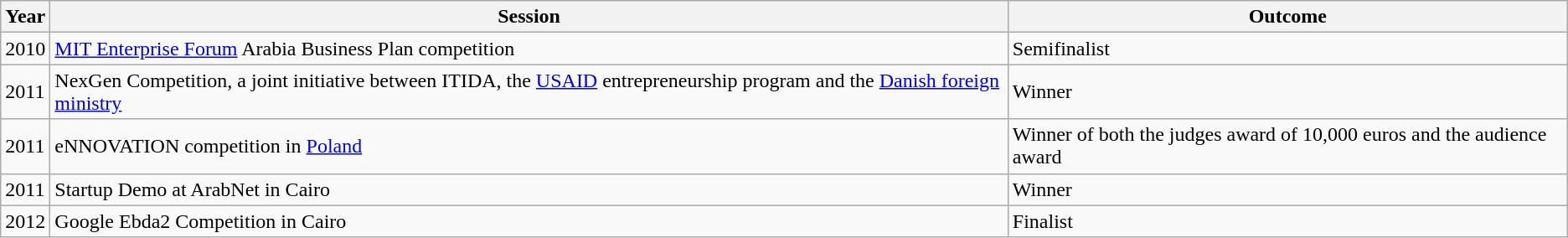<table class="wikitable sortable">
<tr>
<th>Year</th>
<th>Session</th>
<th>Outcome</th>
</tr>
<tr>
<td>2010</td>
<td><a href='#'>MIT Enterprise Forum</a> Arabia Business Plan competition</td>
<td>Semifinalist</td>
</tr>
<tr>
<td>2011</td>
<td>NexGen Competition, a joint initiative between ITIDA, the <a href='#'>USAID</a> entrepreneurship program and the <a href='#'>Danish foreign ministry</a></td>
<td>Winner</td>
</tr>
<tr>
<td>2011</td>
<td>eNNOVATION competition in <a href='#'>Poland</a></td>
<td>Winner of both the judges award of 10,000 euros and the audience award</td>
</tr>
<tr>
<td>2011</td>
<td>Startup Demo at ArabNet in Cairo</td>
<td>Winner</td>
</tr>
<tr>
<td>2012</td>
<td>Google Ebda2 Competition in Cairo</td>
<td>Finalist</td>
</tr>
</table>
